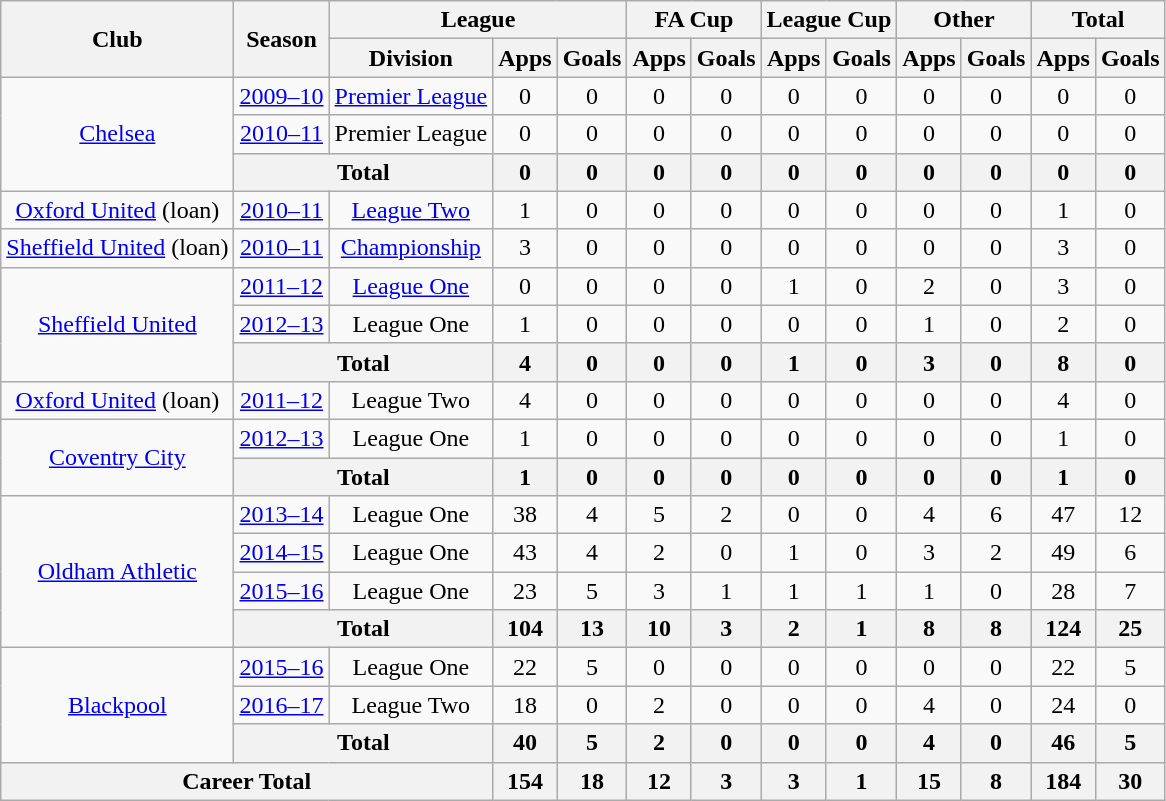<table class="wikitable" style="text-align: center;">
<tr>
<th rowspan="2">Club</th>
<th rowspan="2">Season</th>
<th colspan="3">League</th>
<th colspan="2">FA Cup</th>
<th colspan="2">League Cup</th>
<th colspan="2">Other</th>
<th colspan="2">Total</th>
</tr>
<tr>
<th>Division</th>
<th>Apps</th>
<th>Goals</th>
<th>Apps</th>
<th>Goals</th>
<th>Apps</th>
<th>Goals</th>
<th>Apps</th>
<th>Goals</th>
<th>Apps</th>
<th>Goals</th>
</tr>
<tr>
<td rowspan="3" valign="center"><a href='#'>Chelsea</a></td>
<td><a href='#'>2009–10</a></td>
<td><a href='#'>Premier League</a></td>
<td>0</td>
<td>0</td>
<td>0</td>
<td>0</td>
<td>0</td>
<td>0</td>
<td>0</td>
<td>0</td>
<td>0</td>
<td>0</td>
</tr>
<tr>
<td><a href='#'>2010–11</a></td>
<td>Premier League</td>
<td>0</td>
<td>0</td>
<td>0</td>
<td>0</td>
<td>0</td>
<td>0</td>
<td>0</td>
<td>0</td>
<td>0</td>
<td>0</td>
</tr>
<tr>
<th colspan="2">Total</th>
<th>0</th>
<th>0</th>
<th>0</th>
<th>0</th>
<th>0</th>
<th>0</th>
<th>0</th>
<th>0</th>
<th>0</th>
<th>0</th>
</tr>
<tr>
<td><a href='#'>Oxford United</a> (loan)</td>
<td><a href='#'>2010–11</a></td>
<td><a href='#'>League Two</a></td>
<td>1</td>
<td>0</td>
<td>0</td>
<td>0</td>
<td>0</td>
<td>0</td>
<td>0</td>
<td>0</td>
<td>1</td>
<td>0</td>
</tr>
<tr>
<td><a href='#'>Sheffield United</a> (loan)</td>
<td><a href='#'>2010–11</a></td>
<td><a href='#'>Championship</a></td>
<td>3</td>
<td>0</td>
<td>0</td>
<td>0</td>
<td>0</td>
<td>0</td>
<td>0</td>
<td>0</td>
<td>3</td>
<td>0</td>
</tr>
<tr>
<td rowspan="3"><a href='#'>Sheffield United</a></td>
<td><a href='#'>2011–12</a></td>
<td><a href='#'>League One</a></td>
<td>0</td>
<td>0</td>
<td>0</td>
<td>0</td>
<td>1</td>
<td>0</td>
<td>2</td>
<td>0</td>
<td>3</td>
<td>0</td>
</tr>
<tr>
<td><a href='#'>2012–13</a></td>
<td>League One</td>
<td>1</td>
<td>0</td>
<td>0</td>
<td>0</td>
<td>0</td>
<td>0</td>
<td>1</td>
<td>0</td>
<td>2</td>
<td>0</td>
</tr>
<tr>
<th colspan="2">Total</th>
<th>4</th>
<th>0</th>
<th>0</th>
<th>0</th>
<th>1</th>
<th>0</th>
<th>3</th>
<th>0</th>
<th>8</th>
<th>0</th>
</tr>
<tr>
<td><a href='#'>Oxford United</a> (loan)</td>
<td><a href='#'>2011–12</a></td>
<td>League Two</td>
<td>4</td>
<td>0</td>
<td>0</td>
<td>0</td>
<td>0</td>
<td>0</td>
<td>0</td>
<td>0</td>
<td>4</td>
<td>0</td>
</tr>
<tr>
<td rowspan="2" valign="center"><a href='#'>Coventry City</a></td>
<td><a href='#'>2012–13</a></td>
<td>League One</td>
<td>1</td>
<td>0</td>
<td>0</td>
<td>0</td>
<td>0</td>
<td>0</td>
<td>0</td>
<td>0</td>
<td>1</td>
<td>0</td>
</tr>
<tr>
<th colspan="2">Total</th>
<th>1</th>
<th>0</th>
<th>0</th>
<th>0</th>
<th>0</th>
<th>0</th>
<th>0</th>
<th>0</th>
<th>1</th>
<th>0</th>
</tr>
<tr>
<td rowspan="4" valign="center"><a href='#'>Oldham Athletic</a></td>
<td><a href='#'>2013–14</a></td>
<td>League One</td>
<td>38</td>
<td>4</td>
<td>5</td>
<td>2</td>
<td>0</td>
<td>0</td>
<td>4</td>
<td>6</td>
<td>47</td>
<td>12</td>
</tr>
<tr>
<td><a href='#'>2014–15</a></td>
<td>League One</td>
<td>43</td>
<td>4</td>
<td>2</td>
<td>0</td>
<td>1</td>
<td>0</td>
<td>3</td>
<td>2</td>
<td>49</td>
<td>6</td>
</tr>
<tr>
<td><a href='#'>2015–16</a></td>
<td>League One</td>
<td>23</td>
<td>5</td>
<td>3</td>
<td>1</td>
<td>1</td>
<td>1</td>
<td>1</td>
<td>0</td>
<td>28</td>
<td>7</td>
</tr>
<tr>
<th colspan="2">Total</th>
<th>104</th>
<th>13</th>
<th>10</th>
<th>3</th>
<th>2</th>
<th>1</th>
<th>8</th>
<th>8</th>
<th>124</th>
<th>25</th>
</tr>
<tr>
<td rowspan="3"><a href='#'>Blackpool</a></td>
<td><a href='#'>2015–16</a></td>
<td>League One</td>
<td>22</td>
<td>5</td>
<td>0</td>
<td>0</td>
<td>0</td>
<td>0</td>
<td>0</td>
<td>0</td>
<td>22</td>
<td>5</td>
</tr>
<tr>
<td><a href='#'>2016–17</a></td>
<td>League Two</td>
<td>18</td>
<td>0</td>
<td>2</td>
<td>0</td>
<td>0</td>
<td>0</td>
<td>4</td>
<td>0</td>
<td>24</td>
<td>0</td>
</tr>
<tr>
<th colspan="2">Total</th>
<th>40</th>
<th>5</th>
<th>2</th>
<th>0</th>
<th>0</th>
<th>0</th>
<th>4</th>
<th>0</th>
<th>46</th>
<th>5</th>
</tr>
<tr>
<th colspan="3">Career Total</th>
<th>154</th>
<th>18</th>
<th>12</th>
<th>3</th>
<th>3</th>
<th>1</th>
<th>15</th>
<th>8</th>
<th>184</th>
<th>30</th>
</tr>
</table>
